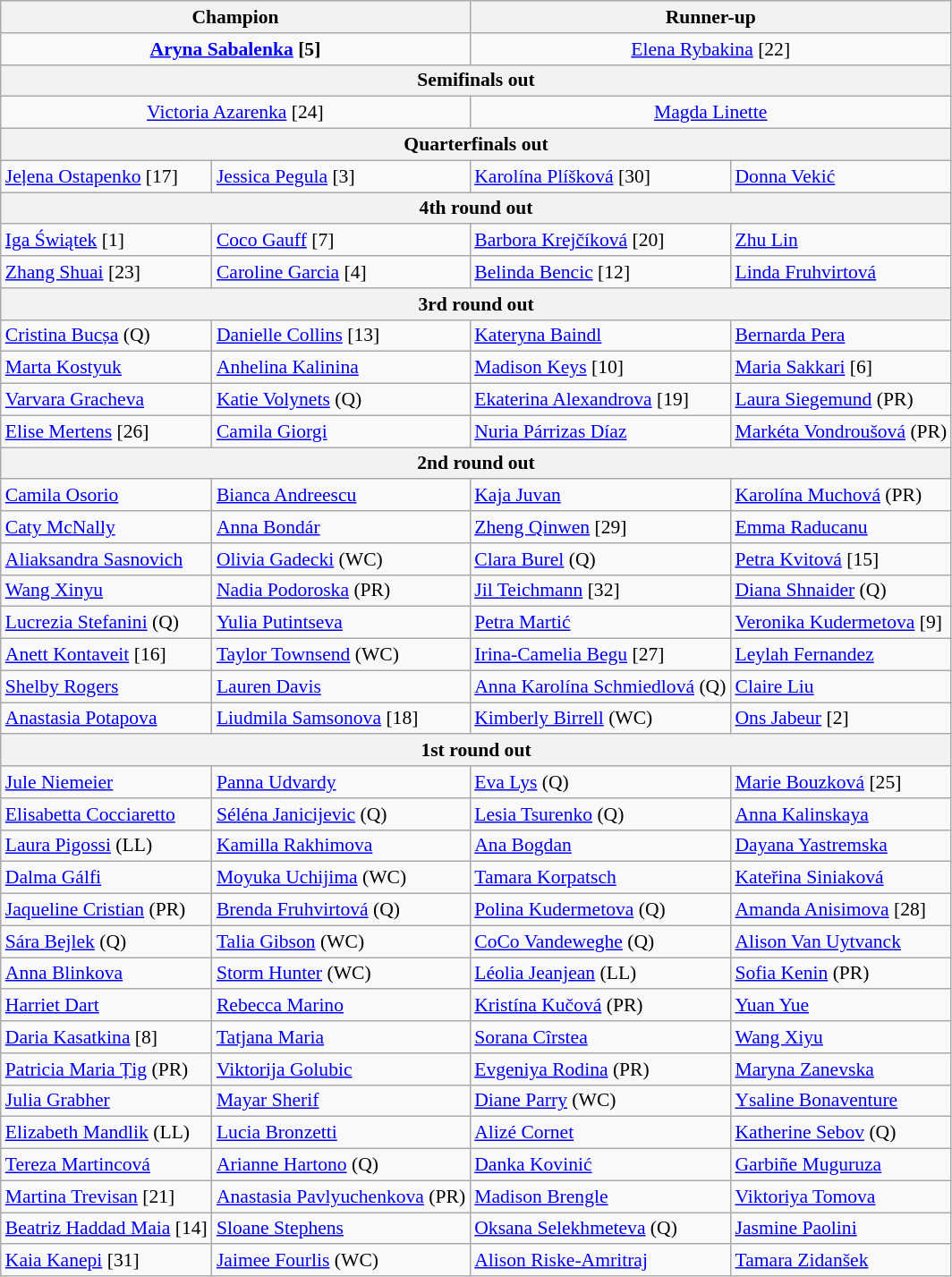<table class="wikitable mw-collapsible mw-collapsed" style="font-size:90%">
<tr>
<th colspan=2>Champion</th>
<th colspan=2>Runner-up</th>
</tr>
<tr style="text-align:center;">
<td colspan=2><strong> <a href='#'>Aryna Sabalenka</a> [5]</strong></td>
<td colspan=2> <a href='#'>Elena Rybakina</a> [22]</td>
</tr>
<tr>
<th colspan=4>Semifinals out</th>
</tr>
<tr style="text-align:center;">
<td colspan=2> <a href='#'>Victoria Azarenka</a> [24]</td>
<td colspan=2> <a href='#'>Magda Linette</a></td>
</tr>
<tr>
<th colspan=4>Quarterfinals out</th>
</tr>
<tr>
<td> <a href='#'>Jeļena Ostapenko</a> [17]</td>
<td> <a href='#'>Jessica Pegula</a> [3]</td>
<td> <a href='#'>Karolína Plíšková</a> [30]</td>
<td> <a href='#'>Donna Vekić</a></td>
</tr>
<tr>
<th colspan=4>4th round out</th>
</tr>
<tr>
<td> <a href='#'>Iga Świątek</a> [1]</td>
<td> <a href='#'>Coco Gauff</a> [7]</td>
<td> <a href='#'>Barbora Krejčíková</a> [20]</td>
<td> <a href='#'>Zhu Lin</a></td>
</tr>
<tr>
<td> <a href='#'>Zhang Shuai</a> [23]</td>
<td> <a href='#'>Caroline Garcia</a> [4]</td>
<td> <a href='#'>Belinda Bencic</a> [12]</td>
<td> <a href='#'>Linda Fruhvirtová</a></td>
</tr>
<tr>
<th colspan=4>3rd round out</th>
</tr>
<tr>
<td> <a href='#'>Cristina Bucșa</a> (Q)</td>
<td> <a href='#'>Danielle Collins</a> [13]</td>
<td> <a href='#'>Kateryna Baindl</a></td>
<td> <a href='#'>Bernarda Pera</a></td>
</tr>
<tr>
<td> <a href='#'>Marta Kostyuk</a></td>
<td> <a href='#'>Anhelina Kalinina</a></td>
<td> <a href='#'>Madison Keys</a> [10]</td>
<td> <a href='#'>Maria Sakkari</a> [6]</td>
</tr>
<tr>
<td> <a href='#'>Varvara Gracheva</a></td>
<td> <a href='#'>Katie Volynets</a> (Q)</td>
<td> <a href='#'>Ekaterina Alexandrova</a> [19]</td>
<td> <a href='#'>Laura Siegemund</a> (PR)</td>
</tr>
<tr>
<td> <a href='#'>Elise Mertens</a> [26]</td>
<td> <a href='#'>Camila Giorgi</a></td>
<td> <a href='#'>Nuria Párrizas Díaz</a></td>
<td> <a href='#'>Markéta Vondroušová</a> (PR)</td>
</tr>
<tr>
<th colspan=4>2nd round out</th>
</tr>
<tr>
<td> <a href='#'>Camila Osorio</a></td>
<td> <a href='#'>Bianca Andreescu</a></td>
<td> <a href='#'>Kaja Juvan</a></td>
<td> <a href='#'>Karolína Muchová</a> (PR)</td>
</tr>
<tr>
<td> <a href='#'>Caty McNally</a></td>
<td> <a href='#'>Anna Bondár</a></td>
<td> <a href='#'>Zheng Qinwen</a> [29]</td>
<td> <a href='#'>Emma Raducanu</a></td>
</tr>
<tr>
<td> <a href='#'>Aliaksandra Sasnovich</a></td>
<td> <a href='#'>Olivia Gadecki</a> (WC)</td>
<td> <a href='#'>Clara Burel</a> (Q)</td>
<td> <a href='#'>Petra Kvitová</a> [15]</td>
</tr>
<tr>
<td> <a href='#'>Wang Xinyu</a></td>
<td> <a href='#'>Nadia Podoroska</a> (PR)</td>
<td> <a href='#'>Jil Teichmann</a> [32]</td>
<td> <a href='#'>Diana Shnaider</a> (Q)</td>
</tr>
<tr>
<td> <a href='#'>Lucrezia Stefanini</a> (Q)</td>
<td> <a href='#'>Yulia Putintseva</a></td>
<td> <a href='#'>Petra Martić</a></td>
<td> <a href='#'>Veronika Kudermetova</a> [9]</td>
</tr>
<tr>
<td> <a href='#'>Anett Kontaveit</a> [16]</td>
<td> <a href='#'>Taylor Townsend</a> (WC)</td>
<td> <a href='#'>Irina-Camelia Begu</a> [27]</td>
<td> <a href='#'>Leylah Fernandez</a></td>
</tr>
<tr>
<td> <a href='#'>Shelby Rogers</a></td>
<td> <a href='#'>Lauren Davis</a></td>
<td> <a href='#'>Anna Karolína Schmiedlová</a> (Q)</td>
<td> <a href='#'>Claire Liu</a></td>
</tr>
<tr>
<td> <a href='#'>Anastasia Potapova</a></td>
<td> <a href='#'>Liudmila Samsonova</a> [18]</td>
<td> <a href='#'>Kimberly Birrell</a> (WC)</td>
<td> <a href='#'>Ons Jabeur</a> [2]</td>
</tr>
<tr>
<th colspan=4>1st round out</th>
</tr>
<tr>
<td> <a href='#'>Jule Niemeier</a></td>
<td> <a href='#'>Panna Udvardy</a></td>
<td> <a href='#'>Eva Lys</a> (Q)</td>
<td> <a href='#'>Marie Bouzková</a> [25]</td>
</tr>
<tr>
<td> <a href='#'>Elisabetta Cocciaretto</a></td>
<td> <a href='#'>Séléna Janicijevic</a> (Q)</td>
<td> <a href='#'>Lesia Tsurenko</a> (Q)</td>
<td> <a href='#'>Anna Kalinskaya</a></td>
</tr>
<tr>
<td> <a href='#'>Laura Pigossi</a> (LL)</td>
<td> <a href='#'>Kamilla Rakhimova</a></td>
<td> <a href='#'>Ana Bogdan</a></td>
<td> <a href='#'>Dayana Yastremska</a></td>
</tr>
<tr>
<td> <a href='#'>Dalma Gálfi</a></td>
<td> <a href='#'>Moyuka Uchijima</a> (WC)</td>
<td> <a href='#'>Tamara Korpatsch</a></td>
<td> <a href='#'>Kateřina Siniaková</a></td>
</tr>
<tr>
<td> <a href='#'>Jaqueline Cristian</a> (PR)</td>
<td> <a href='#'>Brenda Fruhvirtová</a> (Q)</td>
<td> <a href='#'>Polina Kudermetova</a> (Q)</td>
<td> <a href='#'>Amanda Anisimova</a> [28]</td>
</tr>
<tr>
<td> <a href='#'>Sára Bejlek</a> (Q)</td>
<td> <a href='#'>Talia Gibson</a> (WC)</td>
<td> <a href='#'>CoCo Vandeweghe</a> (Q)</td>
<td> <a href='#'>Alison Van Uytvanck</a></td>
</tr>
<tr>
<td> <a href='#'>Anna Blinkova</a></td>
<td> <a href='#'>Storm Hunter</a> (WC)</td>
<td> <a href='#'>Léolia Jeanjean</a> (LL)</td>
<td> <a href='#'>Sofia Kenin</a> (PR)</td>
</tr>
<tr>
<td> <a href='#'>Harriet Dart</a></td>
<td> <a href='#'>Rebecca Marino</a></td>
<td> <a href='#'>Kristína Kučová</a> (PR)</td>
<td> <a href='#'>Yuan Yue</a></td>
</tr>
<tr>
<td> <a href='#'>Daria Kasatkina</a> [8]</td>
<td> <a href='#'>Tatjana Maria</a></td>
<td> <a href='#'>Sorana Cîrstea</a></td>
<td> <a href='#'>Wang Xiyu</a></td>
</tr>
<tr>
<td> <a href='#'>Patricia Maria Țig</a> (PR)</td>
<td> <a href='#'>Viktorija Golubic</a></td>
<td> <a href='#'>Evgeniya Rodina</a> (PR)</td>
<td> <a href='#'>Maryna Zanevska</a></td>
</tr>
<tr>
<td> <a href='#'>Julia Grabher</a></td>
<td> <a href='#'>Mayar Sherif</a></td>
<td> <a href='#'>Diane Parry</a> (WC)</td>
<td> <a href='#'>Ysaline Bonaventure</a></td>
</tr>
<tr>
<td> <a href='#'>Elizabeth Mandlik</a> (LL)</td>
<td> <a href='#'>Lucia Bronzetti</a></td>
<td> <a href='#'>Alizé Cornet</a></td>
<td> <a href='#'>Katherine Sebov</a> (Q)</td>
</tr>
<tr>
<td> <a href='#'>Tereza Martincová</a></td>
<td> <a href='#'>Arianne Hartono</a> (Q)</td>
<td> <a href='#'>Danka Kovinić</a></td>
<td> <a href='#'>Garbiñe Muguruza</a></td>
</tr>
<tr>
<td> <a href='#'>Martina Trevisan</a> [21]</td>
<td> <a href='#'>Anastasia Pavlyuchenkova</a> (PR)</td>
<td> <a href='#'>Madison Brengle</a></td>
<td> <a href='#'>Viktoriya Tomova</a></td>
</tr>
<tr>
<td> <a href='#'>Beatriz Haddad Maia</a> [14]</td>
<td> <a href='#'>Sloane Stephens</a></td>
<td> <a href='#'>Oksana Selekhmeteva</a> (Q)</td>
<td> <a href='#'>Jasmine Paolini</a></td>
</tr>
<tr>
<td> <a href='#'>Kaia Kanepi</a> [31]</td>
<td> <a href='#'>Jaimee Fourlis</a> (WC)</td>
<td> <a href='#'>Alison Riske-Amritraj</a></td>
<td> <a href='#'>Tamara Zidanšek</a></td>
</tr>
</table>
